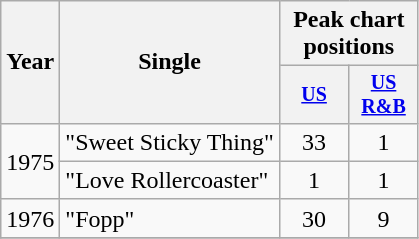<table class="wikitable" style="text-align:center;">
<tr>
<th rowspan="2">Year</th>
<th rowspan="2">Single</th>
<th colspan="2">Peak chart positions</th>
</tr>
<tr style="font-size:smaller;">
<th width="40"><a href='#'>US</a><br></th>
<th width="40"><a href='#'>US<br>R&B</a><br></th>
</tr>
<tr>
<td rowspan="2">1975</td>
<td align="left">"Sweet Sticky Thing"</td>
<td>33</td>
<td>1</td>
</tr>
<tr>
<td align="left">"Love Rollercoaster"</td>
<td>1</td>
<td>1</td>
</tr>
<tr>
<td rowspan="1">1976</td>
<td align="left">"Fopp"</td>
<td>30</td>
<td>9</td>
</tr>
<tr>
</tr>
</table>
